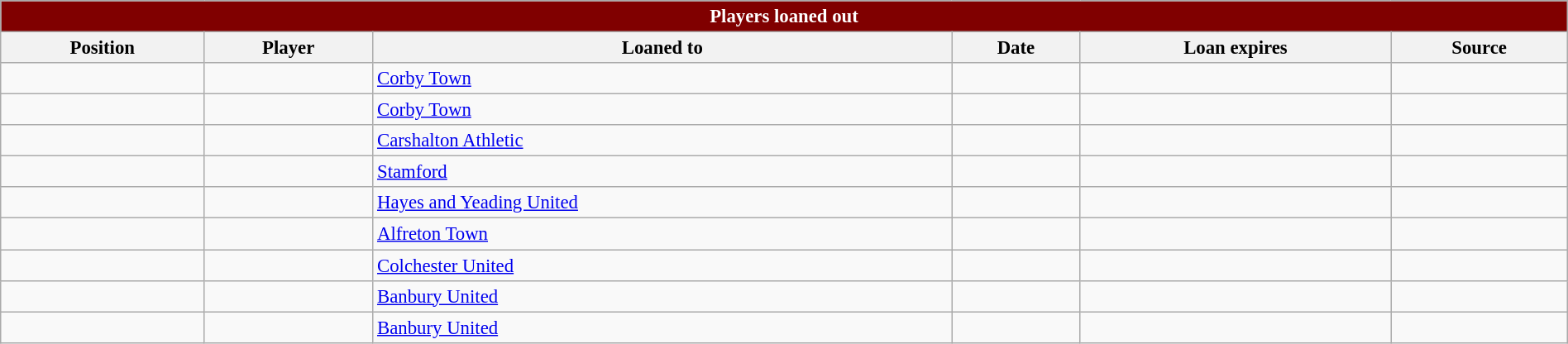<table class="wikitable sortable" style="width:100%; text-align:center; font-size:95%; text-align:left;">
<tr>
<th style="background: maroon; color:white" colspan="6">Players loaned out</th>
</tr>
<tr>
<th>Position</th>
<th>Player</th>
<th>Loaned to</th>
<th>Date</th>
<th>Loan expires</th>
<th>Source</th>
</tr>
<tr>
<td></td>
<td></td>
<td><a href='#'>Corby Town</a></td>
<td></td>
<td></td>
<td></td>
</tr>
<tr>
<td></td>
<td></td>
<td><a href='#'>Corby Town</a></td>
<td></td>
<td></td>
<td></td>
</tr>
<tr>
<td></td>
<td></td>
<td><a href='#'>Carshalton Athletic</a></td>
<td></td>
<td></td>
<td></td>
</tr>
<tr>
<td></td>
<td></td>
<td><a href='#'>Stamford</a></td>
<td></td>
<td></td>
<td></td>
</tr>
<tr>
<td></td>
<td></td>
<td><a href='#'>Hayes and Yeading United</a></td>
<td></td>
<td></td>
<td></td>
</tr>
<tr>
<td></td>
<td></td>
<td><a href='#'>Alfreton Town</a></td>
<td></td>
<td></td>
<td></td>
</tr>
<tr>
<td></td>
<td></td>
<td><a href='#'>Colchester United</a></td>
<td></td>
<td></td>
<td></td>
</tr>
<tr>
<td></td>
<td></td>
<td><a href='#'>Banbury United</a></td>
<td></td>
<td></td>
<td></td>
</tr>
<tr>
<td></td>
<td></td>
<td><a href='#'>Banbury United</a></td>
<td></td>
<td></td>
<td></td>
</tr>
</table>
